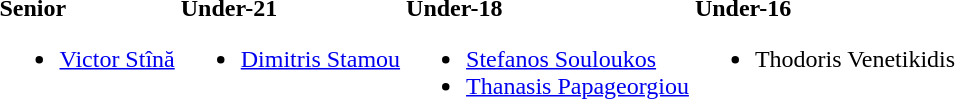<table>
<tr style="vertical-align: top;">
<td><br><strong>Senior</strong><ul><li> <a href='#'>Victor Stînă</a></li></ul></td>
<td><br><strong>Under-21</strong><ul><li> <a href='#'>Dimitris Stamou</a></li></ul></td>
<td><br><strong>Under-18</strong><ul><li> <a href='#'>Stefanos Souloukos</a></li><li> <a href='#'>Thanasis Papageorgiou</a></li></ul></td>
<td><br><strong>Under-16</strong><ul><li> Thodoris Venetikidis</li></ul></td>
<td></td>
</tr>
</table>
